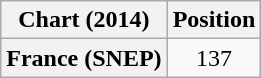<table class="wikitable plainrowheaders" style="text-align:center">
<tr>
<th scope="col">Chart (2014)</th>
<th scope="col">Position</th>
</tr>
<tr>
<th scope="row">France (SNEP)</th>
<td>137</td>
</tr>
</table>
